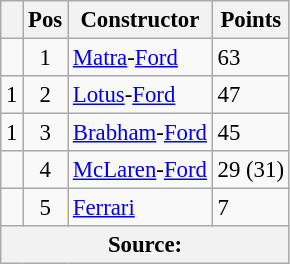<table class="wikitable" style="font-size: 95%;">
<tr>
<th></th>
<th>Pos</th>
<th>Constructor</th>
<th>Points</th>
</tr>
<tr>
<td align="left"></td>
<td align="center">1</td>
<td> <a href='#'>Matra</a>-<a href='#'>Ford</a></td>
<td align="left">63</td>
</tr>
<tr>
<td align="left"> 1</td>
<td align="center">2</td>
<td> <a href='#'>Lotus</a>-<a href='#'>Ford</a></td>
<td align="left">47</td>
</tr>
<tr>
<td align="left"> 1</td>
<td align="center">3</td>
<td> <a href='#'>Brabham</a>-<a href='#'>Ford</a></td>
<td align="left">45</td>
</tr>
<tr>
<td align="left"></td>
<td align="center">4</td>
<td> <a href='#'>McLaren</a>-<a href='#'>Ford</a></td>
<td align="left">29 (31)</td>
</tr>
<tr>
<td align="left"></td>
<td align="center">5</td>
<td> <a href='#'>Ferrari</a></td>
<td align="left">7</td>
</tr>
<tr>
<th colspan=4>Source:</th>
</tr>
</table>
